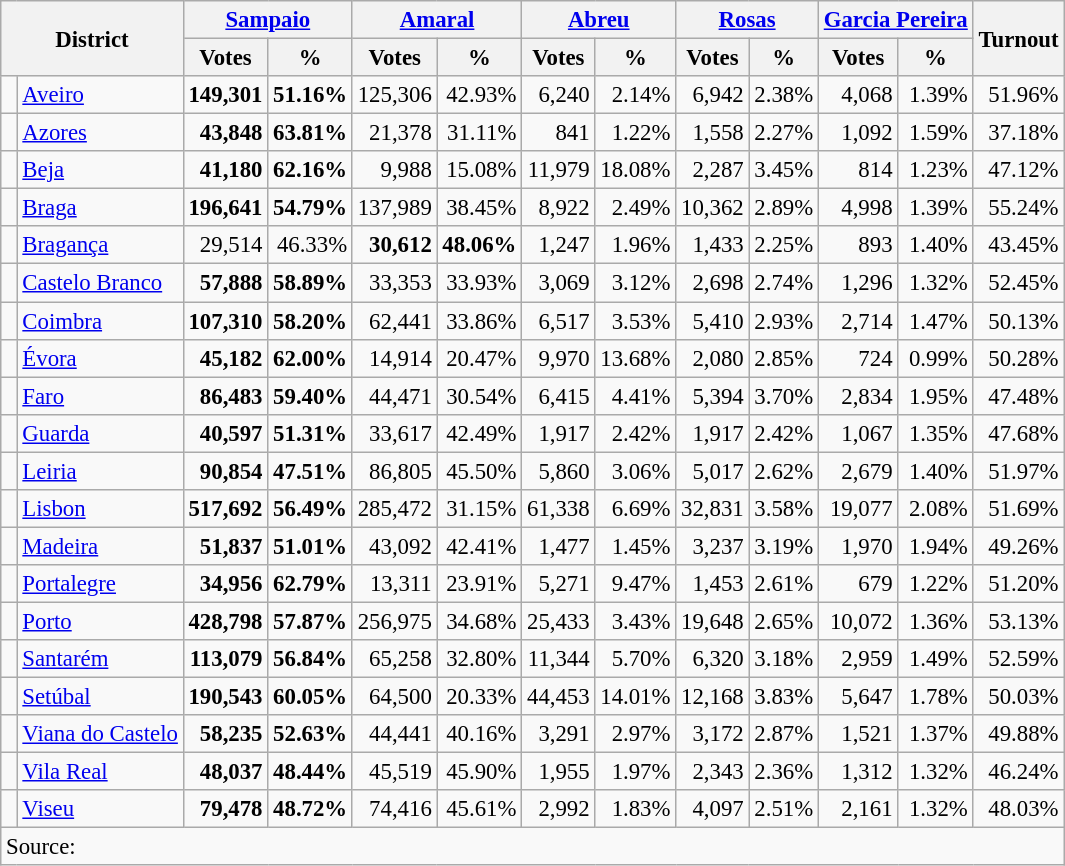<table class="wikitable sortable" style="text-align:right; font-size:95%">
<tr>
<th colspan="2" rowspan="2">District</th>
<th colspan="2"><a href='#'>Sampaio</a></th>
<th colspan="2"><a href='#'>Amaral</a></th>
<th colspan="2"><a href='#'>Abreu</a></th>
<th colspan="2"><a href='#'>Rosas</a></th>
<th colspan="2"><a href='#'>Garcia Pereira</a></th>
<th rowspan="2">Turnout</th>
</tr>
<tr>
<th>Votes</th>
<th>%</th>
<th>Votes</th>
<th>%</th>
<th>Votes</th>
<th>%</th>
<th>Votes</th>
<th>%</th>
<th>Votes</th>
<th>%</th>
</tr>
<tr>
<td> </td>
<td style="text-align:left;"><a href='#'>Aveiro</a></td>
<td><strong>149,301</strong></td>
<td><strong>51.16%</strong></td>
<td>125,306</td>
<td>42.93%</td>
<td>6,240</td>
<td>2.14%</td>
<td>6,942</td>
<td>2.38%</td>
<td>4,068</td>
<td>1.39%</td>
<td>51.96%</td>
</tr>
<tr>
<td> </td>
<td style="text-align:left;"><a href='#'>Azores</a></td>
<td><strong>43,848</strong></td>
<td><strong>63.81%</strong></td>
<td>21,378</td>
<td>31.11%</td>
<td>841</td>
<td>1.22%</td>
<td>1,558</td>
<td>2.27%</td>
<td>1,092</td>
<td>1.59%</td>
<td>37.18%</td>
</tr>
<tr>
<td> </td>
<td style="text-align:left;"><a href='#'>Beja</a></td>
<td><strong>41,180</strong></td>
<td><strong>62.16%</strong></td>
<td>9,988</td>
<td>15.08%</td>
<td>11,979</td>
<td>18.08%</td>
<td>2,287</td>
<td>3.45%</td>
<td>814</td>
<td>1.23%</td>
<td>47.12%</td>
</tr>
<tr>
<td> </td>
<td style="text-align:left;"><a href='#'>Braga</a></td>
<td><strong>196,641</strong></td>
<td><strong>54.79%</strong></td>
<td>137,989</td>
<td>38.45%</td>
<td>8,922</td>
<td>2.49%</td>
<td>10,362</td>
<td>2.89%</td>
<td>4,998</td>
<td>1.39%</td>
<td>55.24%</td>
</tr>
<tr>
<td> </td>
<td style="text-align:left;"><a href='#'>Bragança</a></td>
<td>29,514</td>
<td>46.33%</td>
<td><strong>30,612</strong></td>
<td><strong>48.06%</strong></td>
<td>1,247</td>
<td>1.96%</td>
<td>1,433</td>
<td>2.25%</td>
<td>893</td>
<td>1.40%</td>
<td>43.45%</td>
</tr>
<tr>
<td> </td>
<td style="text-align:left;"><a href='#'>Castelo Branco</a></td>
<td><strong>57,888</strong></td>
<td><strong>58.89%</strong></td>
<td>33,353</td>
<td>33.93%</td>
<td>3,069</td>
<td>3.12%</td>
<td>2,698</td>
<td>2.74%</td>
<td>1,296</td>
<td>1.32%</td>
<td>52.45%</td>
</tr>
<tr>
<td> </td>
<td style="text-align:left;"><a href='#'>Coimbra</a></td>
<td><strong>107,310</strong></td>
<td><strong>58.20%</strong></td>
<td>62,441</td>
<td>33.86%</td>
<td>6,517</td>
<td>3.53%</td>
<td>5,410</td>
<td>2.93%</td>
<td>2,714</td>
<td>1.47%</td>
<td>50.13%</td>
</tr>
<tr>
<td> </td>
<td style="text-align:left;"><a href='#'>Évora</a></td>
<td><strong>45,182</strong></td>
<td><strong>62.00%</strong></td>
<td>14,914</td>
<td>20.47%</td>
<td>9,970</td>
<td>13.68%</td>
<td>2,080</td>
<td>2.85%</td>
<td>724</td>
<td>0.99%</td>
<td>50.28%</td>
</tr>
<tr>
<td> </td>
<td style="text-align:left;"><a href='#'>Faro</a></td>
<td><strong>86,483</strong></td>
<td><strong>59.40%</strong></td>
<td>44,471</td>
<td>30.54%</td>
<td>6,415</td>
<td>4.41%</td>
<td>5,394</td>
<td>3.70%</td>
<td>2,834</td>
<td>1.95%</td>
<td>47.48%</td>
</tr>
<tr>
<td> </td>
<td style="text-align:left;"><a href='#'>Guarda</a></td>
<td><strong>40,597</strong></td>
<td><strong>51.31%</strong></td>
<td>33,617</td>
<td>42.49%</td>
<td>1,917</td>
<td>2.42%</td>
<td>1,917</td>
<td>2.42%</td>
<td>1,067</td>
<td>1.35%</td>
<td>47.68%</td>
</tr>
<tr>
<td> </td>
<td style="text-align:left;"><a href='#'>Leiria</a></td>
<td><strong>90,854</strong></td>
<td><strong>47.51%</strong></td>
<td>86,805</td>
<td>45.50%</td>
<td>5,860</td>
<td>3.06%</td>
<td>5,017</td>
<td>2.62%</td>
<td>2,679</td>
<td>1.40%</td>
<td>51.97%</td>
</tr>
<tr>
<td> </td>
<td style="text-align:left;"><a href='#'>Lisbon</a></td>
<td><strong>517,692</strong></td>
<td><strong>56.49%</strong></td>
<td>285,472</td>
<td>31.15%</td>
<td>61,338</td>
<td>6.69%</td>
<td>32,831</td>
<td>3.58%</td>
<td>19,077</td>
<td>2.08%</td>
<td>51.69%</td>
</tr>
<tr>
<td> </td>
<td style="text-align:left;"><a href='#'>Madeira</a></td>
<td><strong>51,837</strong></td>
<td><strong>51.01%</strong></td>
<td>43,092</td>
<td>42.41%</td>
<td>1,477</td>
<td>1.45%</td>
<td>3,237</td>
<td>3.19%</td>
<td>1,970</td>
<td>1.94%</td>
<td>49.26%</td>
</tr>
<tr>
<td> </td>
<td style="text-align:left;"><a href='#'>Portalegre</a></td>
<td><strong>34,956</strong></td>
<td><strong>62.79%</strong></td>
<td>13,311</td>
<td>23.91%</td>
<td>5,271</td>
<td>9.47%</td>
<td>1,453</td>
<td>2.61%</td>
<td>679</td>
<td>1.22%</td>
<td>51.20%</td>
</tr>
<tr>
<td> </td>
<td style="text-align:left;"><a href='#'>Porto</a></td>
<td><strong>428,798</strong></td>
<td><strong>57.87%</strong></td>
<td>256,975</td>
<td>34.68%</td>
<td>25,433</td>
<td>3.43%</td>
<td>19,648</td>
<td>2.65%</td>
<td>10,072</td>
<td>1.36%</td>
<td>53.13%</td>
</tr>
<tr>
<td> </td>
<td style="text-align:left;"><a href='#'>Santarém</a></td>
<td><strong>113,079</strong></td>
<td><strong>56.84%</strong></td>
<td>65,258</td>
<td>32.80%</td>
<td>11,344</td>
<td>5.70%</td>
<td>6,320</td>
<td>3.18%</td>
<td>2,959</td>
<td>1.49%</td>
<td>52.59%</td>
</tr>
<tr>
<td> </td>
<td style="text-align:left;"><a href='#'>Setúbal</a></td>
<td><strong>190,543</strong></td>
<td><strong>60.05%</strong></td>
<td>64,500</td>
<td>20.33%</td>
<td>44,453</td>
<td>14.01%</td>
<td>12,168</td>
<td>3.83%</td>
<td>5,647</td>
<td>1.78%</td>
<td>50.03%</td>
</tr>
<tr>
<td> </td>
<td style="text-align:left;"><a href='#'>Viana do Castelo</a></td>
<td><strong>58,235</strong></td>
<td><strong>52.63%</strong></td>
<td>44,441</td>
<td>40.16%</td>
<td>3,291</td>
<td>2.97%</td>
<td>3,172</td>
<td>2.87%</td>
<td>1,521</td>
<td>1.37%</td>
<td>49.88%</td>
</tr>
<tr>
<td> </td>
<td style="text-align:left;"><a href='#'>Vila Real</a></td>
<td><strong>48,037</strong></td>
<td><strong>48.44%</strong></td>
<td>45,519</td>
<td>45.90%</td>
<td>1,955</td>
<td>1.97%</td>
<td>2,343</td>
<td>2.36%</td>
<td>1,312</td>
<td>1.32%</td>
<td>46.24%</td>
</tr>
<tr>
<td> </td>
<td style="text-align:left;"><a href='#'>Viseu</a></td>
<td><strong>79,478</strong></td>
<td><strong>48.72%</strong></td>
<td>74,416</td>
<td>45.61%</td>
<td>2,992</td>
<td>1.83%</td>
<td>4,097</td>
<td>2.51%</td>
<td>2,161</td>
<td>1.32%</td>
<td>48.03%</td>
</tr>
<tr class="sortbottom">
<td colspan="13" style="text-align:left;">Source: </td>
</tr>
</table>
